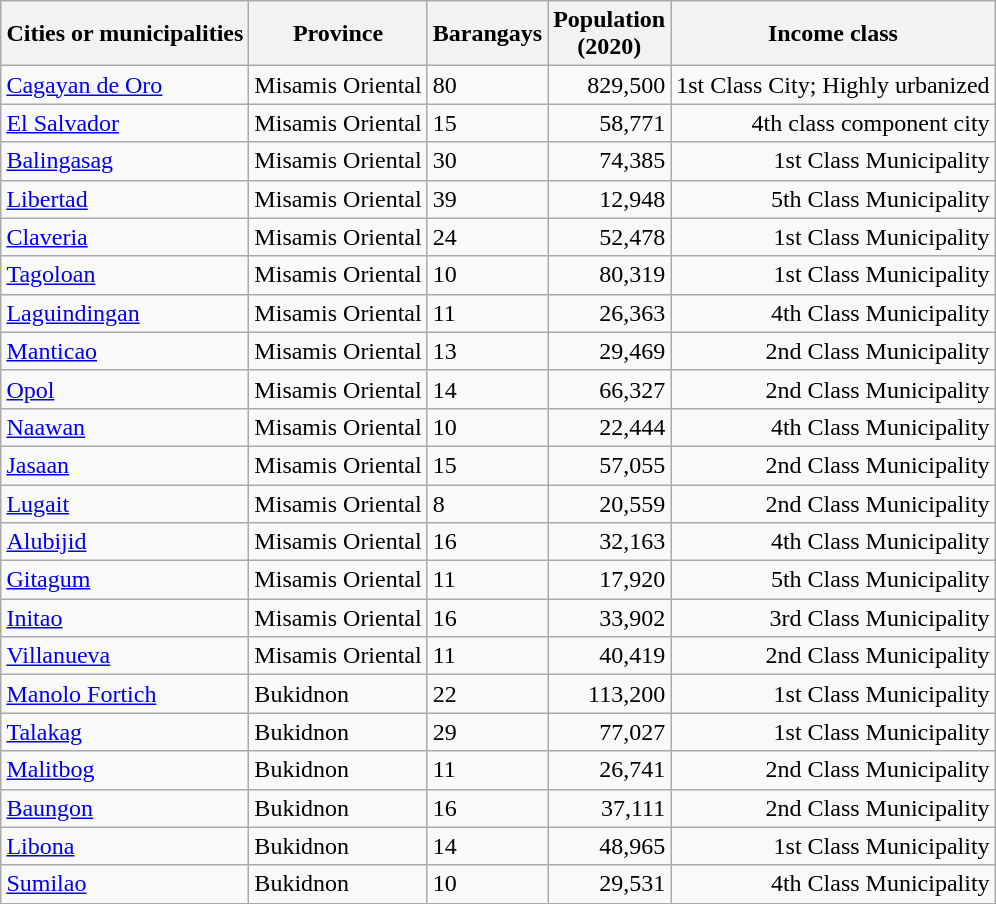<table class="wikitable sortable" style="margin: 5px auto 0 auto;">
<tr>
<th>Cities or municipalities</th>
<th>Province</th>
<th>Barangays</th>
<th>Population<br>(2020)</th>
<th class="unsortable">Income class</th>
</tr>
<tr>
<td><a href='#'>Cagayan de Oro</a></td>
<td>Misamis Oriental </td>
<td>80</td>
<td align=right>829,500</td>
<td align=right>1st Class City; Highly urbanized</td>
</tr>
<tr>
<td><a href='#'>El Salvador</a></td>
<td>Misamis Oriental</td>
<td>15</td>
<td align=right>58,771</td>
<td align=right>4th class component city</td>
</tr>
<tr>
<td><a href='#'>Balingasag</a></td>
<td>Misamis Oriental</td>
<td>30</td>
<td align=right>74,385</td>
<td align=right>1st Class Municipality</td>
</tr>
<tr>
<td><a href='#'>Libertad</a></td>
<td>Misamis Oriental</td>
<td>39</td>
<td align=right>12,948</td>
<td align=right>5th Class Municipality</td>
</tr>
<tr>
<td><a href='#'>Claveria</a></td>
<td>Misamis Oriental</td>
<td>24</td>
<td align=right>52,478</td>
<td align=right>1st Class Municipality</td>
</tr>
<tr>
<td><a href='#'>Tagoloan</a></td>
<td>Misamis Oriental</td>
<td>10</td>
<td align=right>80,319</td>
<td align=right>1st Class Municipality</td>
</tr>
<tr>
<td><a href='#'>Laguindingan</a></td>
<td>Misamis Oriental</td>
<td>11</td>
<td align=right>26,363</td>
<td align=right>4th Class Municipality</td>
</tr>
<tr>
<td><a href='#'>Manticao</a></td>
<td>Misamis Oriental</td>
<td>13</td>
<td align=right>29,469</td>
<td align=right>2nd Class Municipality</td>
</tr>
<tr>
<td><a href='#'>Opol</a></td>
<td>Misamis Oriental</td>
<td>14</td>
<td align=right>66,327</td>
<td align=right>2nd Class Municipality</td>
</tr>
<tr>
<td><a href='#'>Naawan</a></td>
<td>Misamis Oriental</td>
<td>10</td>
<td align=right>22,444</td>
<td align=right>4th Class Municipality</td>
</tr>
<tr>
<td><a href='#'>Jasaan</a></td>
<td>Misamis Oriental</td>
<td>15</td>
<td align=right>57,055</td>
<td align=right>2nd Class Municipality</td>
</tr>
<tr>
<td><a href='#'>Lugait</a></td>
<td>Misamis Oriental</td>
<td>8</td>
<td align=right>20,559</td>
<td align=right>2nd Class Municipality</td>
</tr>
<tr>
<td><a href='#'>Alubijid</a></td>
<td>Misamis Oriental</td>
<td>16</td>
<td align=right>32,163</td>
<td align=right>4th Class Municipality</td>
</tr>
<tr>
<td><a href='#'>Gitagum</a></td>
<td>Misamis Oriental</td>
<td>11</td>
<td align=right>17,920</td>
<td align=right>5th Class Municipality</td>
</tr>
<tr>
<td><a href='#'>Initao</a></td>
<td>Misamis Oriental</td>
<td>16</td>
<td align=right>33,902</td>
<td align=right>3rd Class Municipality</td>
</tr>
<tr>
<td><a href='#'>Villanueva</a></td>
<td>Misamis Oriental</td>
<td>11</td>
<td align=right>40,419</td>
<td align=right>2nd Class Municipality</td>
</tr>
<tr>
<td><a href='#'>Manolo Fortich</a></td>
<td>Bukidnon</td>
<td>22</td>
<td align=right>113,200</td>
<td align=right>1st Class Municipality</td>
</tr>
<tr>
<td><a href='#'>Talakag</a></td>
<td>Bukidnon</td>
<td>29</td>
<td align=right>77,027</td>
<td align=right>1st Class Municipality</td>
</tr>
<tr>
<td><a href='#'>Malitbog</a></td>
<td>Bukidnon</td>
<td>11</td>
<td align=right>26,741</td>
<td align=right>2nd Class Municipality</td>
</tr>
<tr>
<td><a href='#'>Baungon</a></td>
<td>Bukidnon</td>
<td>16</td>
<td align=right>37,111</td>
<td align=right>2nd Class Municipality</td>
</tr>
<tr>
<td><a href='#'>Libona</a></td>
<td>Bukidnon</td>
<td>14</td>
<td align=right>48,965</td>
<td align=right>1st Class Municipality</td>
</tr>
<tr>
<td><a href='#'>Sumilao</a></td>
<td>Bukidnon</td>
<td>10</td>
<td align=right>29,531</td>
<td align=right>4th Class Municipality</td>
</tr>
<tr>
</tr>
</table>
